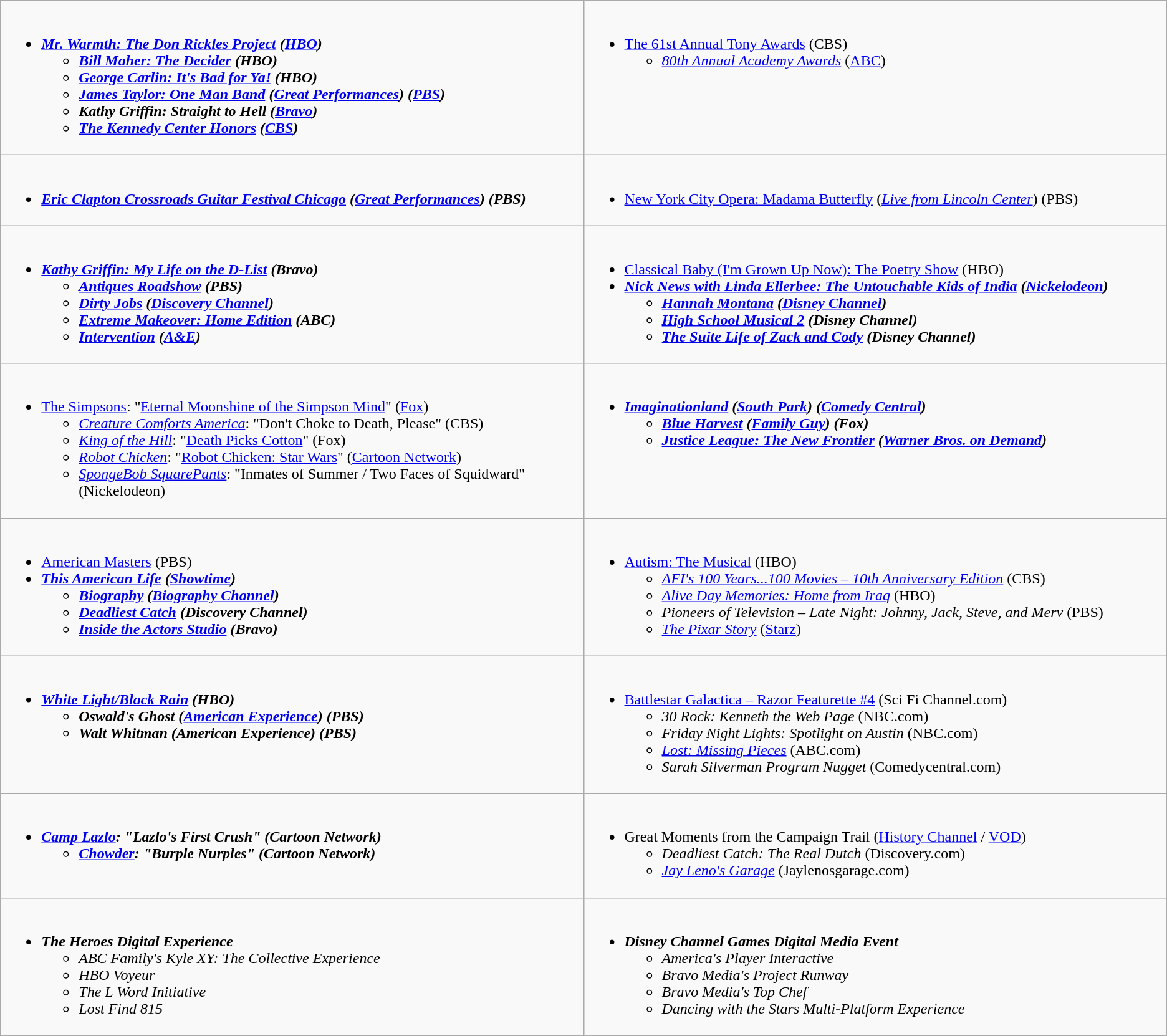<table class="wikitable">
<tr>
<td style="vertical-align:top;" width="50%"><br><ul><li><strong><em><a href='#'>Mr. Warmth: The Don Rickles Project</a><em> (<a href='#'>HBO</a>)<strong><ul><li></em><a href='#'>Bill Maher: The Decider</a><em> (HBO)</li><li></em><a href='#'>George Carlin: It's Bad for Ya!</a><em> (HBO)</li><li></em><a href='#'>James Taylor: One Man Band</a><em> (</em><a href='#'>Great Performances</a><em>) (<a href='#'>PBS</a>)</li><li></em>Kathy Griffin: Straight to Hell<em> (<a href='#'>Bravo</a>)</li><li></em><a href='#'>The Kennedy Center Honors</a><em> (<a href='#'>CBS</a>)</li></ul></li></ul></td>
<td style="vertical-align:top;" width="50%"><br><ul><li></em></strong><a href='#'>The 61st Annual Tony Awards</a></em> (CBS)</strong><ul><li><em><a href='#'>80th Annual Academy Awards</a></em> (<a href='#'>ABC</a>)</li></ul></li></ul></td>
</tr>
<tr>
<td style="vertical-align:top;" width="50%"><br><ul><li><strong><em><a href='#'>Eric Clapton Crossroads Guitar Festival Chicago</a><em> (</em><a href='#'>Great Performances</a><em>) (PBS)<strong></li></ul></td>
<td style="vertical-align:top;" width="50%"><br><ul><li></em></strong><a href='#'>New York City Opera: Madama Butterfly</a></em> (<em><a href='#'>Live from Lincoln Center</a></em>) (PBS)</strong></li></ul></td>
</tr>
<tr>
<td style="vertical-align:top;" width="50%"><br><ul><li><strong><em><a href='#'>Kathy Griffin: My Life on the D-List</a><em> (Bravo)<strong><ul><li></em><a href='#'>Antiques Roadshow</a><em> (PBS)</li><li></em><a href='#'>Dirty Jobs</a><em> (<a href='#'>Discovery Channel</a>)</li><li></em><a href='#'>Extreme Makeover: Home Edition</a><em> (ABC)</li><li></em><a href='#'>Intervention</a><em> (<a href='#'>A&E</a>)</li></ul></li></ul></td>
<td style="vertical-align:top;" width="50%"><br><ul><li></em></strong><a href='#'>Classical Baby (I'm Grown Up Now): The Poetry Show</a></em> (HBO)</strong></li><li><strong><em><a href='#'>Nick News with Linda Ellerbee: The Untouchable Kids of India</a><em> (<a href='#'>Nickelodeon</a>)<strong><ul><li></em><a href='#'>Hannah Montana</a><em> (<a href='#'>Disney Channel</a>)</li><li></em><a href='#'>High School Musical 2</a><em> (Disney Channel)</li><li></em><a href='#'>The Suite Life of Zack and Cody</a><em> (Disney Channel)</li></ul></li></ul></td>
</tr>
<tr>
<td style="vertical-align:top;" width="50%"><br><ul><li></em></strong><a href='#'>The Simpsons</a></em>: "<a href='#'>Eternal Moonshine of the Simpson Mind</a>" (<a href='#'>Fox</a>)</strong><ul><li><em><a href='#'>Creature Comforts America</a></em>: "Don't Choke to Death, Please" (CBS)</li><li><em><a href='#'>King of the Hill</a></em>: "<a href='#'>Death Picks Cotton</a>" (Fox)</li><li><em><a href='#'>Robot Chicken</a></em>: "<a href='#'>Robot Chicken: Star Wars</a>" (<a href='#'>Cartoon Network</a>)</li><li><em><a href='#'>SpongeBob SquarePants</a></em>: "Inmates of Summer / Two Faces of Squidward" (Nickelodeon)</li></ul></li></ul></td>
<td style="vertical-align:top;" width="50%"><br><ul><li><strong><em><a href='#'>Imaginationland</a><em> (</em><a href='#'>South Park</a><em>) (<a href='#'>Comedy Central</a>)<strong><ul><li></em><a href='#'>Blue Harvest</a><em> (</em><a href='#'>Family Guy</a><em>) (Fox)</li><li></em><a href='#'>Justice League: The New Frontier</a><em> (<a href='#'>Warner Bros. on Demand</a>)</li></ul></li></ul></td>
</tr>
<tr>
<td style="vertical-align:top;" width="50%"><br><ul><li></em></strong><a href='#'>American Masters</a></em> (PBS)</strong></li><li><strong><em><a href='#'>This American Life</a><em> (<a href='#'>Showtime</a>)<strong><ul><li></em><a href='#'>Biography</a><em> (<a href='#'>Biography Channel</a>)</li><li></em><a href='#'>Deadliest Catch</a><em> (Discovery Channel)</li><li></em><a href='#'>Inside the Actors Studio</a><em> (Bravo)</li></ul></li></ul></td>
<td style="vertical-align:top;" width="50%"><br><ul><li></em></strong><a href='#'>Autism: The Musical</a></em> (HBO)</strong><ul><li><em><a href='#'>AFI's 100 Years...100 Movies – 10th Anniversary Edition</a></em> (CBS)</li><li><em><a href='#'>Alive Day Memories: Home from Iraq</a></em> (HBO)</li><li><em>Pioneers of Television – Late Night: Johnny, Jack, Steve, and Merv</em> (PBS)</li><li><em><a href='#'>The Pixar Story</a></em> (<a href='#'>Starz</a>)</li></ul></li></ul></td>
</tr>
<tr>
<td style="vertical-align:top;" width="50%"><br><ul><li><strong><em><a href='#'>White Light/Black Rain</a><em> (HBO)<strong><ul><li></em>Oswald's Ghost<em> (</em><a href='#'>American Experience</a><em>) (PBS)</li><li></em>Walt Whitman<em> (</em>American Experience<em>) (PBS)</li></ul></li></ul></td>
<td style="vertical-align:top;" width="50%"><br><ul><li></em></strong><a href='#'>Battlestar Galactica – Razor Featurette #4</a></em> (Sci Fi Channel.com)</strong><ul><li><em>30 Rock: Kenneth the Web Page</em> (NBC.com)</li><li><em>Friday Night Lights: Spotlight on Austin</em> (NBC.com)</li><li><em><a href='#'>Lost: Missing Pieces</a></em> (ABC.com)</li><li><em>Sarah Silverman Program Nugget</em> (Comedycentral.com)</li></ul></li></ul></td>
</tr>
<tr>
<td style="vertical-align:top;" width="50%"><br><ul><li><strong><em><a href='#'>Camp Lazlo</a><em>: "Lazlo's First Crush" (Cartoon Network)<strong><ul><li></em><a href='#'>Chowder</a><em>: "Burple Nurples" (Cartoon Network)</li></ul></li></ul></td>
<td style="vertical-align:top;" width="50%"><br><ul><li></em></strong>Great Moments from the Campaign Trail</em> (<a href='#'>History Channel</a> / <a href='#'>VOD</a>)</strong><ul><li><em>Deadliest Catch: The Real Dutch</em> (Discovery.com)</li><li><em><a href='#'>Jay Leno's Garage</a></em> (Jaylenosgarage.com)</li></ul></li></ul></td>
</tr>
<tr>
<td style="vertical-align:top;" width="50%"><br><ul><li><strong><em>The Heroes Digital Experience</em></strong><ul><li><em>ABC Family's Kyle XY: The Collective Experience</em></li><li><em>HBO Voyeur</em></li><li><em>The L Word Initiative</em></li><li><em>Lost Find 815</em></li></ul></li></ul></td>
<td style="vertical-align:top;" width="50%"><br><ul><li><strong><em>Disney Channel Games Digital Media Event</em></strong><ul><li><em>America's Player Interactive</em></li><li><em>Bravo Media's Project Runway</em></li><li><em>Bravo Media's Top Chef</em></li><li><em>Dancing with the Stars Multi-Platform Experience</em></li></ul></li></ul></td>
</tr>
</table>
